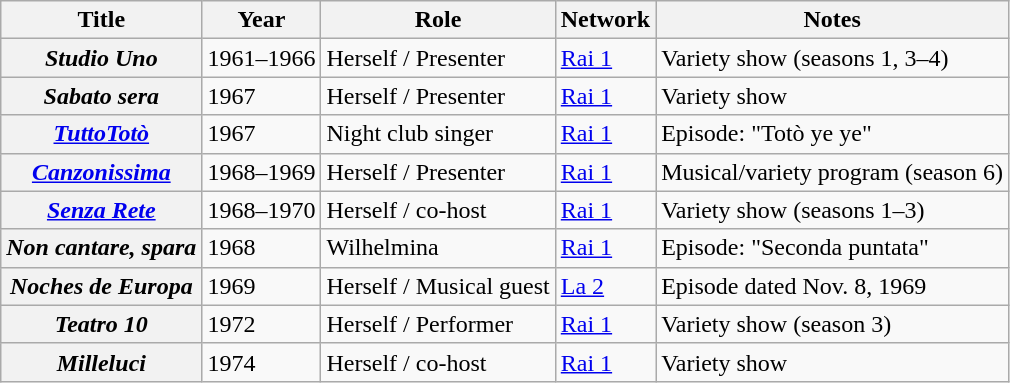<table class="wikitable plainrowheaders" style="text-align:left;">
<tr>
<th>Title</th>
<th>Year</th>
<th>Role</th>
<th>Network</th>
<th>Notes</th>
</tr>
<tr>
<th scope="row"><em>Studio Uno</em></th>
<td>1961–1966</td>
<td>Herself / Presenter</td>
<td><a href='#'>Rai 1</a></td>
<td>Variety show (seasons 1, 3–4)</td>
</tr>
<tr>
<th scope="row"><em>Sabato sera</em></th>
<td>1967</td>
<td>Herself / Presenter</td>
<td><a href='#'>Rai 1</a></td>
<td>Variety show</td>
</tr>
<tr>
<th scope="row"><em><a href='#'>TuttoTotò</a></em></th>
<td>1967</td>
<td>Night club singer</td>
<td><a href='#'>Rai 1</a></td>
<td>Episode: "Totò ye ye"</td>
</tr>
<tr>
<th scope="row"><em><a href='#'>Canzonissima</a></em></th>
<td>1968–1969</td>
<td>Herself / Presenter</td>
<td><a href='#'>Rai 1</a></td>
<td>Musical/variety program (season 6)</td>
</tr>
<tr>
<th scope="row"><em><a href='#'>Senza Rete</a></em></th>
<td>1968–1970</td>
<td>Herself / co-host</td>
<td><a href='#'>Rai 1</a></td>
<td>Variety show (seasons 1–3)</td>
</tr>
<tr>
<th scope="row"><em>Non cantare, spara</em></th>
<td>1968</td>
<td>Wilhelmina</td>
<td><a href='#'>Rai 1</a></td>
<td>Episode: "Seconda puntata"</td>
</tr>
<tr>
<th scope="row"><em>Noches de Europa</em></th>
<td>1969</td>
<td>Herself / Musical guest</td>
<td><a href='#'>La 2</a></td>
<td>Episode dated Nov. 8, 1969</td>
</tr>
<tr>
<th scope="row"><em>Teatro 10</em></th>
<td>1972</td>
<td>Herself / Performer</td>
<td><a href='#'>Rai 1</a></td>
<td>Variety show (season 3)</td>
</tr>
<tr>
<th scope="row"><em>Milleluci</em></th>
<td>1974</td>
<td>Herself / co-host</td>
<td><a href='#'>Rai 1</a></td>
<td>Variety show</td>
</tr>
</table>
